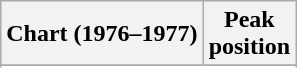<table class="wikitable sortable plainrowheaders" style="text-align:center;">
<tr>
<th scope="col">Chart (1976–1977)</th>
<th scope="col">Peak<br>position</th>
</tr>
<tr>
</tr>
<tr>
</tr>
</table>
